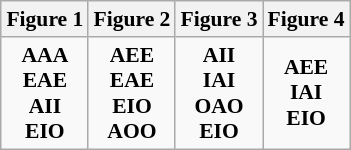<table class="wikitable" style="float:left; margin:0 0 1em 1em; text-align:center; font-size:90%;">
<tr>
<th>Figure 1</th>
<th>Figure 2</th>
<th>Figure 3</th>
<th>Figure 4</th>
</tr>
<tr>
<td><strong>AAA</strong><br><strong>EAE</strong><br><strong>AII</strong><br><strong>EIO</strong><br></td>
<td><strong>AEE</strong><br><strong>EAE</strong><br><strong>EIO</strong><br><strong>AOO</strong></td>
<td><strong>AII</strong><br><strong>IAI</strong><br><strong>OAO</strong><br><strong>EIO</strong></td>
<td><strong>AEE</strong><br><strong>IAI</strong><br><strong>EIO</strong></td>
</tr>
</table>
